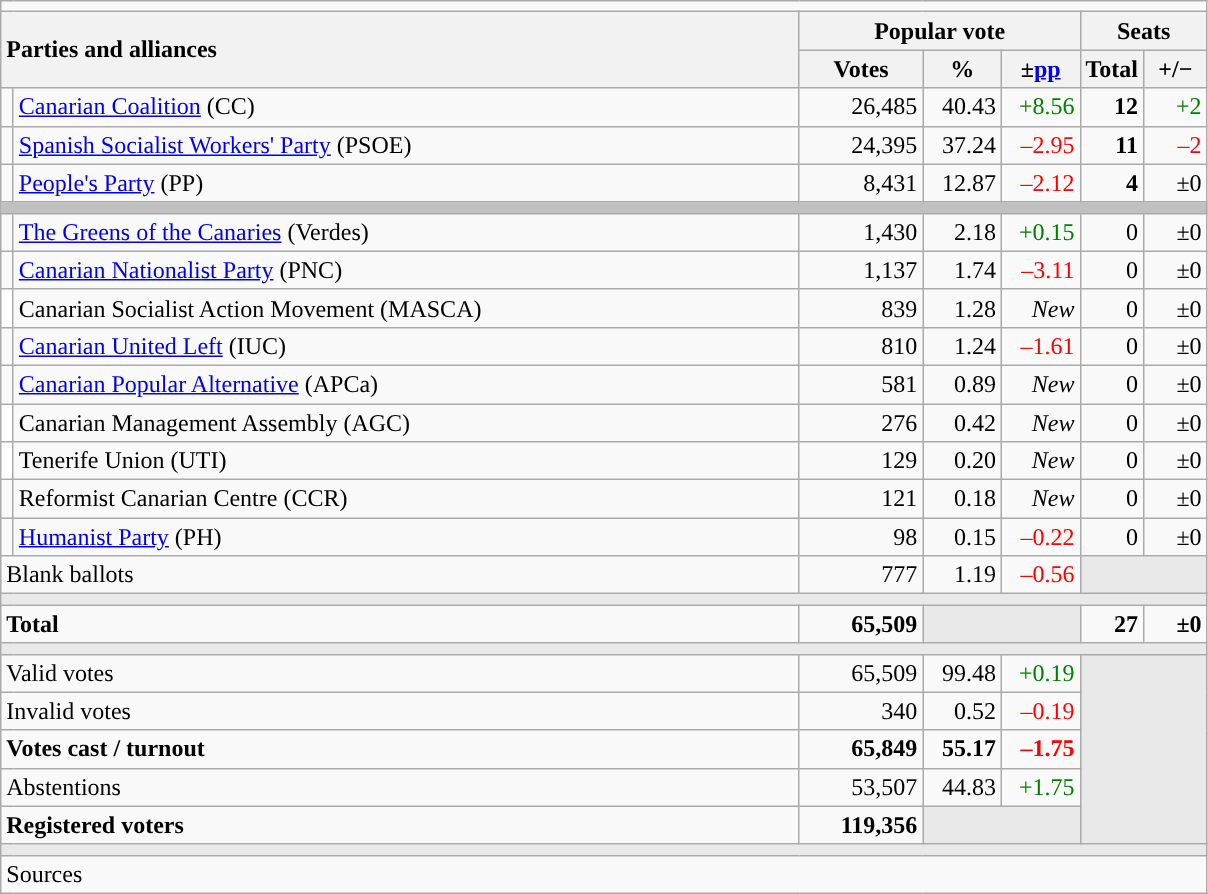<table class="wikitable" style="text-align:right;">
<tr>
<td colspan="7"></td>
</tr>
<tr>
<th style="text-align:left;" rowspan="2" colspan="2" width="525">Parties and alliances</th>
<th colspan="3">Popular vote</th>
<th colspan="2">Seats</th>
</tr>
<tr>
<th width="75">Votes</th>
<th width="45">%</th>
<th width="45">±<a href='#'>pp</a></th>
<th width="35">Total</th>
<th width="35">+/−</th>
</tr>
<tr>
<td width="1" style="color:inherit;background:"></td>
<td align="left"><a href='#'>Canarian Coalition</a> (CC)</td>
<td>26,485</td>
<td>40.43</td>
<td style="color:green;">+8.56</td>
<td><strong>12</strong></td>
<td style="color:green;">+2</td>
</tr>
<tr>
<td style="color:inherit;background:"></td>
<td align="left"><a href='#'>Spanish Socialist Workers' Party</a> (PSOE)</td>
<td>24,395</td>
<td>37.24</td>
<td style="color:red;">–2.95</td>
<td><strong>11</strong></td>
<td style="color:red;">–2</td>
</tr>
<tr>
<td style="color:inherit;background:"></td>
<td align="left"><a href='#'>People's Party</a> (PP)</td>
<td>8,431</td>
<td>12.87</td>
<td style="color:red;">–2.12</td>
<td><strong>4</strong></td>
<td>±0</td>
</tr>
<tr>
<td colspan="7" style="color:inherit;background:#C0C0C0"></td>
</tr>
<tr>
<td style="color:inherit;background:"></td>
<td align="left"><a href='#'>The Greens of the Canaries</a> (Verdes)</td>
<td>1,430</td>
<td>2.18</td>
<td style="color:green;">+0.15</td>
<td>0</td>
<td>±0</td>
</tr>
<tr>
<td style="color:inherit;background:"></td>
<td align="left"><a href='#'>Canarian Nationalist Party</a> (PNC)</td>
<td>1,137</td>
<td>1.74</td>
<td style="color:red;">–3.11</td>
<td>0</td>
<td>±0</td>
</tr>
<tr>
<td bgcolor="white"></td>
<td align="left">Canarian Socialist Action Movement (MASCA)</td>
<td>839</td>
<td>1.28</td>
<td><em>New</em></td>
<td>0</td>
<td>±0</td>
</tr>
<tr>
<td style="color:inherit;background:"></td>
<td align="left"><a href='#'>Canarian United Left</a> (IUC)</td>
<td>810</td>
<td>1.24</td>
<td style="color:red;">–1.61</td>
<td>0</td>
<td>±0</td>
</tr>
<tr>
<td style="color:inherit;background:"></td>
<td align="left"><a href='#'>Canarian Popular Alternative</a> (APCa)</td>
<td>581</td>
<td>0.89</td>
<td><em>New</em></td>
<td>0</td>
<td>±0</td>
</tr>
<tr>
<td bgcolor="white"></td>
<td align="left">Canarian Management Assembly (AGC)</td>
<td>276</td>
<td>0.42</td>
<td><em>New</em></td>
<td>0</td>
<td>±0</td>
</tr>
<tr>
<td bgcolor="white"></td>
<td align="left">Tenerife Union (UTI)</td>
<td>129</td>
<td>0.20</td>
<td><em>New</em></td>
<td>0</td>
<td>±0</td>
</tr>
<tr>
<td style="color:inherit;background:"></td>
<td align="left">Reformist Canarian Centre (CCR)</td>
<td>121</td>
<td>0.18</td>
<td><em>New</em></td>
<td>0</td>
<td>±0</td>
</tr>
<tr>
<td style="color:inherit;background:"></td>
<td align="left"><a href='#'>Humanist Party</a> (PH)</td>
<td>98</td>
<td>0.15</td>
<td style="color:red;">–0.22</td>
<td>0</td>
<td>±0</td>
</tr>
<tr>
<td align="left" colspan="2">Blank ballots</td>
<td>777</td>
<td>1.19</td>
<td style="color:red;">–0.56</td>
<td style="color:inherit;background:#E9E9E9" colspan="2"></td>
</tr>
<tr>
<td colspan="7" style="color:inherit;background:#E9E9E9"></td>
</tr>
<tr style="font-weight:bold;">
<td align="left" colspan="2">Total</td>
<td>65,509</td>
<td bgcolor="#E9E9E9" colspan="2"></td>
<td>27</td>
<td>±0</td>
</tr>
<tr>
<td colspan="7" style="color:inherit;background:#E9E9E9"></td>
</tr>
<tr>
<td align="left" colspan="2">Valid votes</td>
<td>65,509</td>
<td>99.48</td>
<td style="color:green;">+0.19</td>
<td bgcolor="#E9E9E9" colspan="2" rowspan="5"></td>
</tr>
<tr>
<td align="left" colspan="2">Invalid votes</td>
<td>340</td>
<td>0.52</td>
<td style="color:red;">–0.19</td>
</tr>
<tr style="font-weight:bold;">
<td align="left" colspan="2">Votes cast / turnout</td>
<td>65,849</td>
<td>55.17</td>
<td style="color:red;">–1.75</td>
</tr>
<tr>
<td align="left" colspan="2">Abstentions</td>
<td>53,507</td>
<td>44.83</td>
<td style="color:green;">+1.75</td>
</tr>
<tr style="font-weight:bold;">
<td align="left" colspan="2">Registered voters</td>
<td>119,356</td>
<td bgcolor="#E9E9E9" colspan="2"></td>
</tr>
<tr>
<td colspan="7" style="color:inherit;background:#E9E9E9"></td>
</tr>
<tr>
<td align="left" colspan="7">Sources</td>
</tr>
</table>
